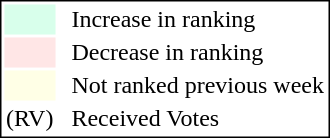<table style="border:1px solid black;">
<tr>
<td style="background:#D8FFEB; width:20px;"></td>
<td> </td>
<td>Increase in ranking</td>
</tr>
<tr>
<td style="background:#FFE6E6; width:20px;"></td>
<td> </td>
<td>Decrease in ranking</td>
</tr>
<tr>
<td style="background:#FFFFE6; width:20px;"></td>
<td> </td>
<td>Not ranked previous week</td>
</tr>
<tr>
<td>(RV)</td>
<td> </td>
<td>Received Votes</td>
</tr>
</table>
